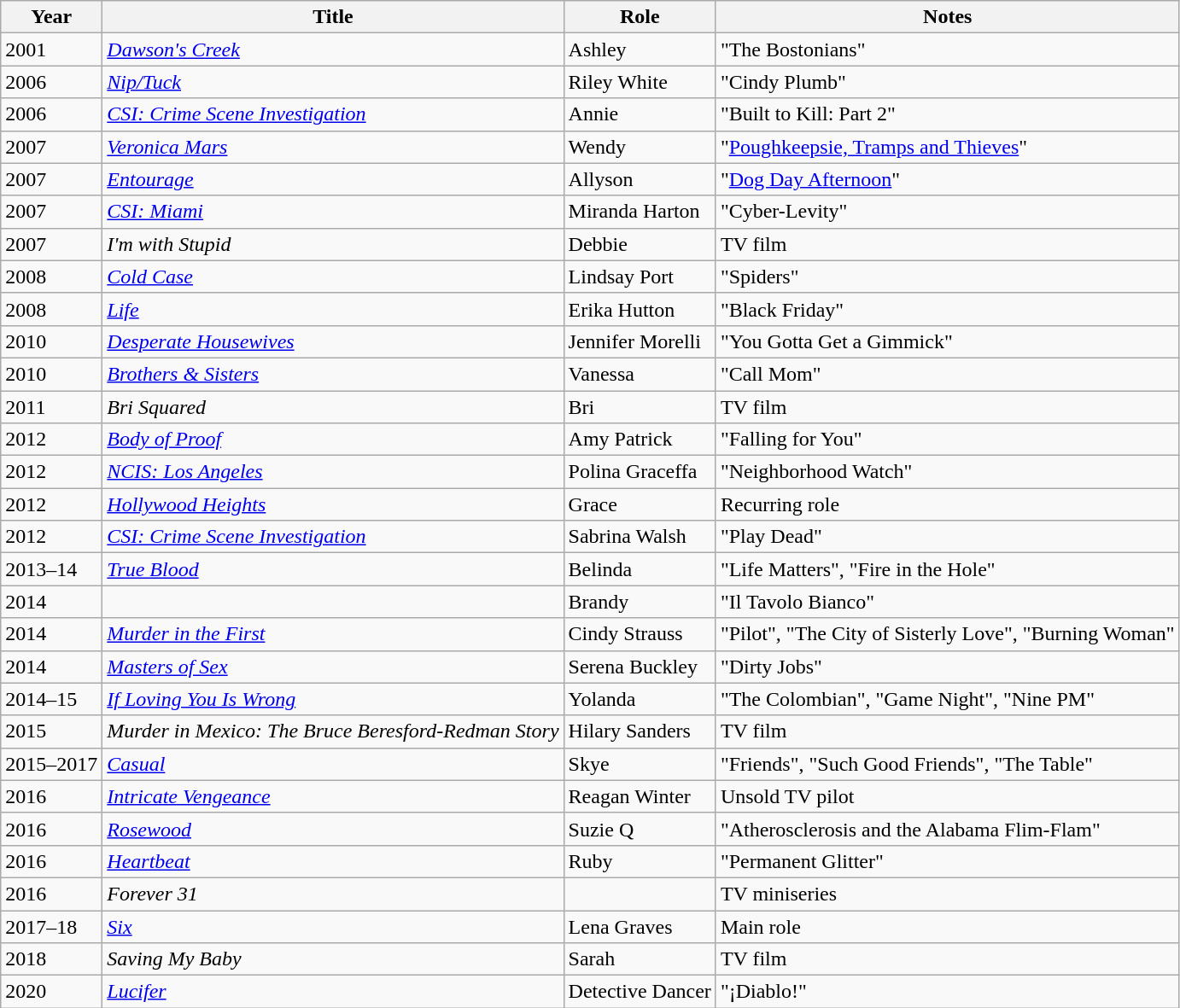<table class="wikitable sortable">
<tr>
<th>Year</th>
<th>Title</th>
<th>Role</th>
<th class="unsortable">Notes</th>
</tr>
<tr>
<td>2001</td>
<td><em><a href='#'>Dawson's Creek</a></em></td>
<td>Ashley</td>
<td>"The Bostonians"</td>
</tr>
<tr>
<td>2006</td>
<td><em><a href='#'>Nip/Tuck</a></em></td>
<td>Riley White</td>
<td>"Cindy Plumb"</td>
</tr>
<tr>
<td>2006</td>
<td><em><a href='#'>CSI: Crime Scene Investigation</a></em></td>
<td>Annie</td>
<td>"Built to Kill: Part 2"</td>
</tr>
<tr>
<td>2007</td>
<td><em><a href='#'>Veronica Mars</a></em></td>
<td>Wendy</td>
<td>"<a href='#'>Poughkeepsie, Tramps and Thieves</a>"</td>
</tr>
<tr>
<td>2007</td>
<td><em><a href='#'>Entourage</a></em></td>
<td>Allyson</td>
<td>"<a href='#'>Dog Day Afternoon</a>"</td>
</tr>
<tr>
<td>2007</td>
<td><em><a href='#'>CSI: Miami</a></em></td>
<td>Miranda Harton</td>
<td>"Cyber-Levity"</td>
</tr>
<tr>
<td>2007</td>
<td><em>I'm with Stupid</em></td>
<td>Debbie</td>
<td>TV film</td>
</tr>
<tr>
<td>2008</td>
<td><em><a href='#'>Cold Case</a></em></td>
<td>Lindsay Port</td>
<td>"Spiders"</td>
</tr>
<tr>
<td>2008</td>
<td><em><a href='#'>Life</a></em></td>
<td>Erika Hutton</td>
<td>"Black Friday"</td>
</tr>
<tr>
<td>2010</td>
<td><em><a href='#'>Desperate Housewives</a></em></td>
<td>Jennifer Morelli</td>
<td>"You Gotta Get a Gimmick"</td>
</tr>
<tr>
<td>2010</td>
<td><em><a href='#'>Brothers & Sisters</a></em></td>
<td>Vanessa</td>
<td>"Call Mom"</td>
</tr>
<tr>
<td>2011</td>
<td><em>Bri Squared</em></td>
<td>Bri</td>
<td>TV film</td>
</tr>
<tr>
<td>2012</td>
<td><em><a href='#'>Body of Proof</a></em></td>
<td>Amy Patrick</td>
<td>"Falling for You"</td>
</tr>
<tr>
<td>2012</td>
<td><em><a href='#'>NCIS: Los Angeles</a></em></td>
<td>Polina Graceffa</td>
<td>"Neighborhood Watch"</td>
</tr>
<tr>
<td>2012</td>
<td><em><a href='#'>Hollywood Heights</a></em></td>
<td>Grace</td>
<td>Recurring role</td>
</tr>
<tr>
<td>2012</td>
<td><em><a href='#'>CSI: Crime Scene Investigation</a></em></td>
<td>Sabrina Walsh</td>
<td>"Play Dead"</td>
</tr>
<tr>
<td>2013–14</td>
<td><em><a href='#'>True Blood</a></em></td>
<td>Belinda</td>
<td>"Life Matters", "Fire in the Hole"</td>
</tr>
<tr>
<td>2014</td>
<td><em></em></td>
<td>Brandy</td>
<td>"Il Tavolo Bianco"</td>
</tr>
<tr>
<td>2014</td>
<td><em><a href='#'>Murder in the First</a></em></td>
<td>Cindy Strauss</td>
<td>"Pilot", "The City of Sisterly Love", "Burning Woman"</td>
</tr>
<tr>
<td>2014</td>
<td><em><a href='#'>Masters of Sex</a></em></td>
<td>Serena Buckley</td>
<td>"Dirty Jobs"</td>
</tr>
<tr>
<td>2014–15</td>
<td><em><a href='#'>If Loving You Is Wrong</a></em></td>
<td>Yolanda</td>
<td>"The Colombian", "Game Night", "Nine PM"</td>
</tr>
<tr>
<td>2015</td>
<td><em>Murder in Mexico: The Bruce Beresford-Redman Story</em></td>
<td>Hilary Sanders</td>
<td>TV film</td>
</tr>
<tr>
<td>2015–2017</td>
<td><em><a href='#'>Casual</a></em></td>
<td>Skye</td>
<td>"Friends", "Such Good Friends", "The Table"</td>
</tr>
<tr>
<td>2016</td>
<td><em><a href='#'>Intricate Vengeance</a></em></td>
<td>Reagan Winter</td>
<td>Unsold TV pilot</td>
</tr>
<tr>
<td>2016</td>
<td><em><a href='#'>Rosewood</a></em></td>
<td>Suzie Q</td>
<td>"Atherosclerosis and the Alabama Flim-Flam"</td>
</tr>
<tr>
<td>2016</td>
<td><em><a href='#'>Heartbeat</a></em></td>
<td>Ruby</td>
<td>"Permanent Glitter"</td>
</tr>
<tr>
<td>2016</td>
<td><em>Forever 31</em></td>
<td></td>
<td>TV miniseries</td>
</tr>
<tr>
<td>2017–18</td>
<td><em><a href='#'>Six</a></em></td>
<td>Lena Graves</td>
<td>Main role</td>
</tr>
<tr>
<td>2018</td>
<td><em>Saving My Baby</em></td>
<td>Sarah</td>
<td>TV film</td>
</tr>
<tr>
<td>2020</td>
<td><em><a href='#'>Lucifer</a></em></td>
<td>Detective Dancer</td>
<td>"¡Diablo!"</td>
</tr>
</table>
